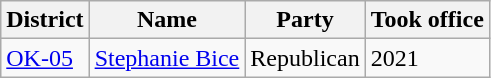<table class="wikitable sortable">
<tr>
<th>District</th>
<th>Name</th>
<th>Party</th>
<th>Took office</th>
</tr>
<tr>
<td><a href='#'>OK-05</a></td>
<td><a href='#'>Stephanie Bice</a></td>
<td>Republican</td>
<td>2021</td>
</tr>
</table>
